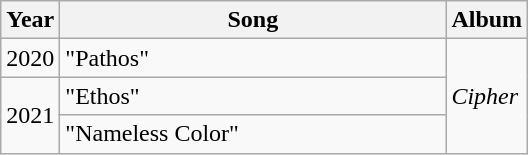<table class="wikitable" border="1">
<tr>
<th rowspan="1">Year</th>
<th rowspan="1" width="250">Song</th>
<th rowspan="1">Album</th>
</tr>
<tr>
<td>2020</td>
<td>"Pathos"</td>
<td rowspan="3"><em>Cipher</em></td>
</tr>
<tr>
<td rowspan="2">2021</td>
<td>"Ethos"</td>
</tr>
<tr>
<td>"Nameless Color"</td>
</tr>
</table>
